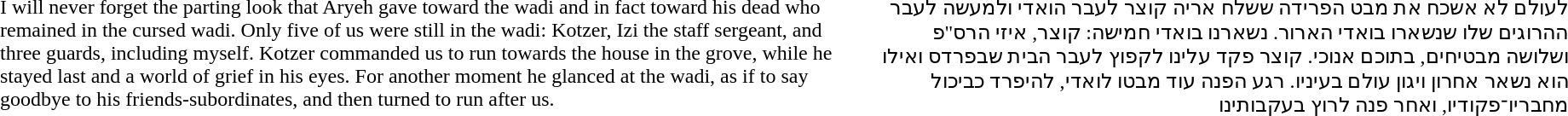<table>
<tr>
<td style="vertical-align:top; padding-left:2em;"><br>I will never forget the parting look that Aryeh gave toward the wadi and in fact toward his dead who remained in the cursed wadi. Only five of us were still in the wadi: Kotzer, Izi the staff sergeant, and three guards, including myself. Kotzer commanded us to run towards the house in the grove, while he stayed last and a world of grief in his eyes. For another moment he glanced at the wadi, as if to say goodbye to his friends-subordinates, and then turned to run after us.</td>
<td style = "vertical-align:top;" dir="rtl"><br>לעולם לא אשכח את מבט הפרידה ששלח אריה קוצר לעבר הואדי ולמעשה לעבר ההרוגים שלו שנשארו בואדי הארור. נשארנו בואדי חמישה: קוצר, איזי הרס"פ ושלושה מבטיחים, בתוכם אנוכי. קוצר פקד עלינו לקפוץ לעבר הבית שבפרדס ואילו הוא נשאר אחרון ויגון עולם בעיניו. רגע הפנה עוד מבטו לואדי, להיפרד כביכול מחבריו־פקודיו, ואחר פנה לרוץ בעקבותינו</td>
</tr>
</table>
